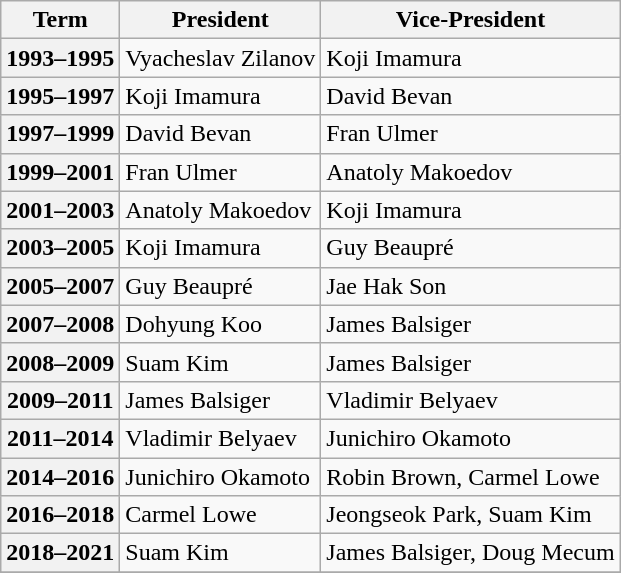<table class="wikitable collapsible collapsed">
<tr>
<th>Term</th>
<th>President</th>
<th>Vice-President</th>
</tr>
<tr>
<th>1993–1995</th>
<td>  Vyacheslav Zilanov</td>
<td>  Koji Imamura</td>
</tr>
<tr>
<th>1995–1997</th>
<td>  Koji Imamura</td>
<td>  David Bevan</td>
</tr>
<tr>
<th>1997–1999</th>
<td>  David Bevan</td>
<td> Fran Ulmer</td>
</tr>
<tr>
<th>1999–2001</th>
<td>  Fran Ulmer</td>
<td>  Anatoly Makoedov</td>
</tr>
<tr>
<th>2001–2003</th>
<td>  Anatoly Makoedov</td>
<td>  Koji Imamura</td>
</tr>
<tr>
<th>2003–2005</th>
<td>  Koji Imamura</td>
<td>  Guy Beaupré</td>
</tr>
<tr>
<th>2005–2007</th>
<td>  Guy Beaupré</td>
<td>  Jae Hak Son</td>
</tr>
<tr>
<th>2007–2008</th>
<td>  Dohyung Koo</td>
<td>  James Balsiger</td>
</tr>
<tr>
<th>2008–2009</th>
<td>  Suam Kim</td>
<td>  James Balsiger</td>
</tr>
<tr>
<th>2009–2011</th>
<td>  James Balsiger</td>
<td>  Vladimir Belyaev</td>
</tr>
<tr>
<th>2011–2014</th>
<td>  Vladimir Belyaev</td>
<td>  Junichiro Okamoto</td>
</tr>
<tr>
<th>2014–2016</th>
<td>  Junichiro Okamoto</td>
<td>  Robin Brown, Carmel Lowe</td>
</tr>
<tr>
<th>2016–2018</th>
<td>  Carmel Lowe</td>
<td> Jeongseok Park, Suam Kim</td>
</tr>
<tr>
<th>2018–2021</th>
<td> Suam Kim</td>
<td>James Balsiger, Doug Mecum</td>
</tr>
<tr>
</tr>
</table>
